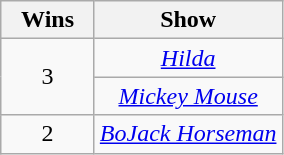<table class="wikitable" style="text-align: center">
<tr>
<th scope="col" width="55">Wins</th>
<th scope="col" align="center">Show</th>
</tr>
<tr>
<td rowspan=2 style="text-align:center">3</td>
<td><em><a href='#'>Hilda</a></em></td>
</tr>
<tr>
<td><em><a href='#'>Mickey Mouse</a></em></td>
</tr>
<tr>
<td rowspan=1 style="text-align:center">2</td>
<td><em><a href='#'>BoJack Horseman</a></em></td>
</tr>
</table>
